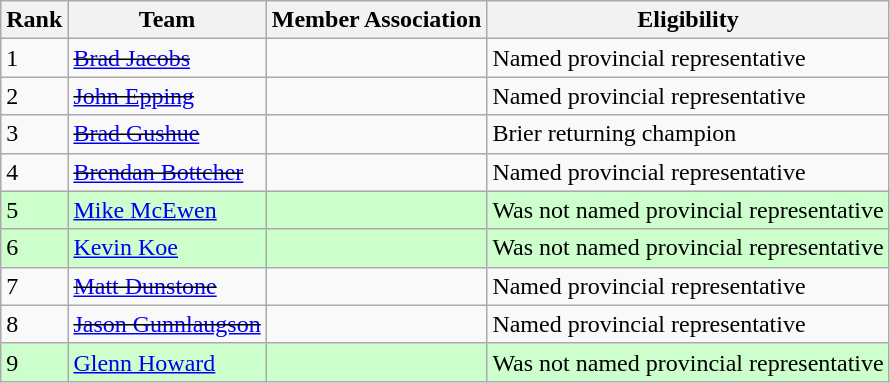<table class="wikitable">
<tr>
<th scope="col">Rank</th>
<th scope="col">Team</th>
<th scope="col">Member Association</th>
<th scope="col">Eligibility</th>
</tr>
<tr>
<td>1</td>
<td><s><a href='#'>Brad Jacobs</a></s></td>
<td></td>
<td>Named provincial representative</td>
</tr>
<tr>
<td>2</td>
<td><s><a href='#'>John Epping</a></s></td>
<td></td>
<td>Named provincial representative</td>
</tr>
<tr>
<td>3</td>
<td><s><a href='#'>Brad Gushue</a></s></td>
<td></td>
<td>Brier returning champion</td>
</tr>
<tr>
<td>4</td>
<td><s><a href='#'>Brendan Bottcher</a></s></td>
<td></td>
<td>Named provincial representative</td>
</tr>
<tr bgcolor=#ccffcc>
<td>5</td>
<td><a href='#'>Mike McEwen</a></td>
<td></td>
<td>Was not named provincial representative</td>
</tr>
<tr bgcolor=#ccffcc>
<td>6</td>
<td><a href='#'>Kevin Koe</a></td>
<td></td>
<td>Was not named provincial representative</td>
</tr>
<tr>
<td>7</td>
<td><s><a href='#'>Matt Dunstone</a></s></td>
<td></td>
<td>Named provincial representative</td>
</tr>
<tr>
<td>8</td>
<td><s><a href='#'>Jason Gunnlaugson</a></s></td>
<td></td>
<td>Named provincial representative</td>
</tr>
<tr bgcolor=#ccffcc>
<td>9</td>
<td><a href='#'>Glenn Howard</a></td>
<td></td>
<td>Was not named provincial representative</td>
</tr>
</table>
